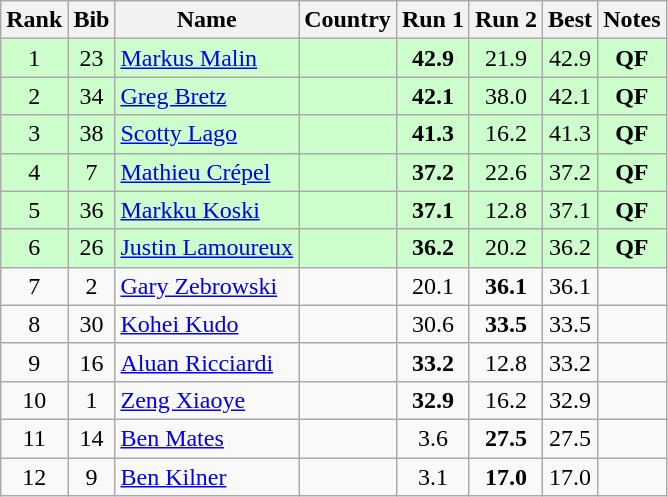<table class="wikitable sortable" style="text-align:center">
<tr>
<th>Rank</th>
<th>Bib</th>
<th>Name</th>
<th>Country</th>
<th>Run 1</th>
<th>Run 2</th>
<th>Best</th>
<th>Notes</th>
</tr>
<tr bgcolor="#ccffcc">
<td>1</td>
<td>23</td>
<td align=left><a href='#'>Markus Malin</a></td>
<td align=left></td>
<td><strong>42.9</strong></td>
<td>21.9</td>
<td>42.9</td>
<td><strong>QF</strong></td>
</tr>
<tr bgcolor="#ccffcc">
<td>2</td>
<td>34</td>
<td align=left><a href='#'>Greg Bretz</a></td>
<td align=left></td>
<td><strong>42.1</strong></td>
<td>38.0</td>
<td>42.1</td>
<td><strong>QF</strong></td>
</tr>
<tr bgcolor="#ccffcc">
<td>3</td>
<td>38</td>
<td align=left><a href='#'>Scotty Lago</a></td>
<td align=left></td>
<td><strong>41.3</strong></td>
<td>16.2</td>
<td>41.3</td>
<td><strong>QF</strong></td>
</tr>
<tr bgcolor="#ccffcc">
<td>4</td>
<td>7</td>
<td align=left><a href='#'>Mathieu Crépel</a></td>
<td align=left></td>
<td><strong>37.2</strong></td>
<td>22.6</td>
<td>37.2</td>
<td><strong>QF</strong></td>
</tr>
<tr bgcolor="#ccffcc">
<td>5</td>
<td>36</td>
<td align=left><a href='#'>Markku Koski</a></td>
<td align=left></td>
<td><strong>37.1</strong></td>
<td>12.8</td>
<td>37.1</td>
<td><strong>QF</strong></td>
</tr>
<tr bgcolor="#ccffcc">
<td>6</td>
<td>26</td>
<td align=left><a href='#'>Justin Lamoureux</a></td>
<td align=left></td>
<td><strong>36.2</strong></td>
<td>20.2</td>
<td>36.2</td>
<td><strong>QF</strong></td>
</tr>
<tr>
<td>7</td>
<td>2</td>
<td align=left><a href='#'>Gary Zebrowski</a></td>
<td align=left></td>
<td>20.1</td>
<td><strong>36.1</strong></td>
<td>36.1</td>
<td></td>
</tr>
<tr>
<td>8</td>
<td>30</td>
<td align=left><a href='#'>Kohei Kudo</a></td>
<td align=left></td>
<td>30.6</td>
<td><strong>33.5</strong></td>
<td>33.5</td>
<td></td>
</tr>
<tr>
<td>9</td>
<td>16</td>
<td align=left><a href='#'>Aluan Ricciardi</a></td>
<td align=left></td>
<td><strong>33.2</strong></td>
<td>12.8</td>
<td>33.2</td>
<td></td>
</tr>
<tr>
<td>10</td>
<td>1</td>
<td align=left><a href='#'>Zeng Xiaoye</a></td>
<td align=left></td>
<td><strong>32.9</strong></td>
<td>16.2</td>
<td>32.9</td>
<td></td>
</tr>
<tr>
<td>11</td>
<td>14</td>
<td align=left><a href='#'>Ben Mates</a></td>
<td align=left></td>
<td>3.6</td>
<td><strong>27.5</strong></td>
<td>27.5</td>
<td></td>
</tr>
<tr>
<td>12</td>
<td>9</td>
<td align=left><a href='#'>Ben Kilner</a></td>
<td align=left></td>
<td>3.1</td>
<td><strong>17.0</strong></td>
<td>17.0</td>
<td></td>
</tr>
</table>
